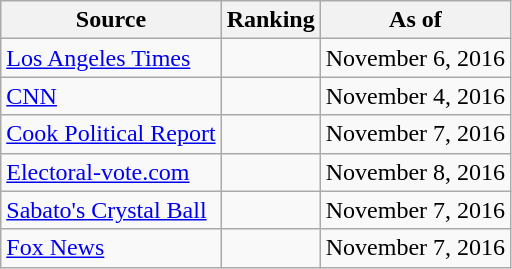<table class="wikitable" style="text-align:center">
<tr>
<th>Source</th>
<th>Ranking</th>
<th>As of</th>
</tr>
<tr>
<td align="left"><a href='#'>Los Angeles Times</a></td>
<td></td>
<td>November 6, 2016</td>
</tr>
<tr>
<td align="left"><a href='#'>CNN</a></td>
<td></td>
<td>November 4, 2016</td>
</tr>
<tr>
<td align="left"><a href='#'>Cook Political Report</a></td>
<td></td>
<td>November 7, 2016</td>
</tr>
<tr>
<td align="left"><a href='#'>Electoral-vote.com</a></td>
<td></td>
<td>November 8, 2016</td>
</tr>
<tr>
<td align="left"><a href='#'>Sabato's Crystal Ball</a></td>
<td></td>
<td>November 7, 2016</td>
</tr>
<tr>
<td align="left"><a href='#'>Fox News</a></td>
<td></td>
<td>November 7, 2016</td>
</tr>
</table>
